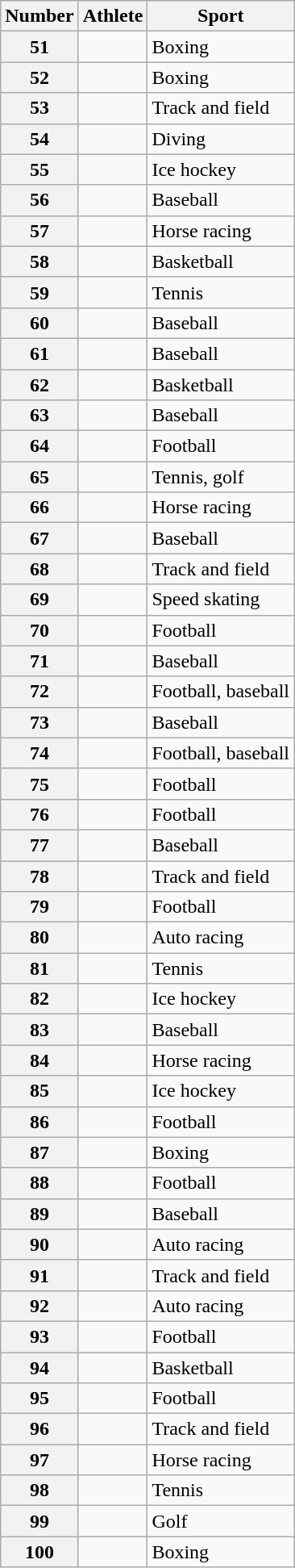<table class="wikitable sortable">
<tr>
<th>Number</th>
<th>Athlete</th>
<th>Sport</th>
</tr>
<tr>
<th>51</th>
<td></td>
<td>Boxing</td>
</tr>
<tr>
<th>52</th>
<td></td>
<td>Boxing</td>
</tr>
<tr>
<th>53</th>
<td></td>
<td>Track and field</td>
</tr>
<tr>
<th>54</th>
<td></td>
<td>Diving</td>
</tr>
<tr>
<th>55</th>
<td></td>
<td>Ice hockey</td>
</tr>
<tr>
<th>56</th>
<td></td>
<td>Baseball</td>
</tr>
<tr>
<th>57</th>
<td></td>
<td>Horse racing</td>
</tr>
<tr>
<th>58</th>
<td></td>
<td>Basketball</td>
</tr>
<tr>
<th>59</th>
<td></td>
<td>Tennis</td>
</tr>
<tr>
<th>60</th>
<td></td>
<td>Baseball</td>
</tr>
<tr>
<th>61</th>
<td></td>
<td>Baseball</td>
</tr>
<tr>
<th>62</th>
<td></td>
<td>Basketball</td>
</tr>
<tr>
<th>63</th>
<td></td>
<td>Baseball</td>
</tr>
<tr>
<th>64</th>
<td></td>
<td>Football</td>
</tr>
<tr>
<th>65</th>
<td></td>
<td>Tennis, golf</td>
</tr>
<tr>
<th>66</th>
<td></td>
<td>Horse racing</td>
</tr>
<tr>
<th>67</th>
<td></td>
<td>Baseball</td>
</tr>
<tr>
<th>68</th>
<td></td>
<td>Track and field</td>
</tr>
<tr>
<th>69</th>
<td></td>
<td>Speed skating</td>
</tr>
<tr>
<th>70</th>
<td></td>
<td>Football</td>
</tr>
<tr>
<th>71</th>
<td></td>
<td>Baseball</td>
</tr>
<tr>
<th>72</th>
<td></td>
<td>Football, baseball</td>
</tr>
<tr>
<th>73</th>
<td></td>
<td>Baseball</td>
</tr>
<tr>
<th>74</th>
<td></td>
<td>Football, baseball</td>
</tr>
<tr>
<th>75</th>
<td></td>
<td>Football</td>
</tr>
<tr>
<th>76</th>
<td></td>
<td>Football</td>
</tr>
<tr>
<th>77</th>
<td></td>
<td>Baseball</td>
</tr>
<tr>
<th>78</th>
<td></td>
<td>Track and field</td>
</tr>
<tr>
<th>79</th>
<td></td>
<td>Football</td>
</tr>
<tr>
<th>80</th>
<td></td>
<td>Auto racing</td>
</tr>
<tr>
<th>81</th>
<td></td>
<td>Tennis</td>
</tr>
<tr>
<th>82</th>
<td></td>
<td>Ice hockey</td>
</tr>
<tr>
<th>83</th>
<td></td>
<td>Baseball</td>
</tr>
<tr>
<th>84</th>
<td></td>
<td>Horse racing</td>
</tr>
<tr>
<th>85</th>
<td></td>
<td>Ice hockey</td>
</tr>
<tr>
<th>86</th>
<td></td>
<td>Football</td>
</tr>
<tr>
<th>87</th>
<td></td>
<td>Boxing</td>
</tr>
<tr>
<th>88</th>
<td></td>
<td>Football</td>
</tr>
<tr>
<th>89</th>
<td></td>
<td>Baseball</td>
</tr>
<tr>
<th>90</th>
<td></td>
<td>Auto racing</td>
</tr>
<tr>
<th>91</th>
<td></td>
<td>Track and field</td>
</tr>
<tr>
<th>92</th>
<td></td>
<td>Auto racing</td>
</tr>
<tr>
<th>93</th>
<td></td>
<td>Football</td>
</tr>
<tr>
<th>94</th>
<td></td>
<td>Basketball</td>
</tr>
<tr>
<th>95</th>
<td></td>
<td>Football</td>
</tr>
<tr>
<th>96</th>
<td></td>
<td>Track and field</td>
</tr>
<tr>
<th>97</th>
<td></td>
<td>Horse racing</td>
</tr>
<tr>
<th>98</th>
<td></td>
<td>Tennis</td>
</tr>
<tr>
<th>99</th>
<td></td>
<td>Golf</td>
</tr>
<tr>
<th>100</th>
<td></td>
<td>Boxing</td>
</tr>
</table>
